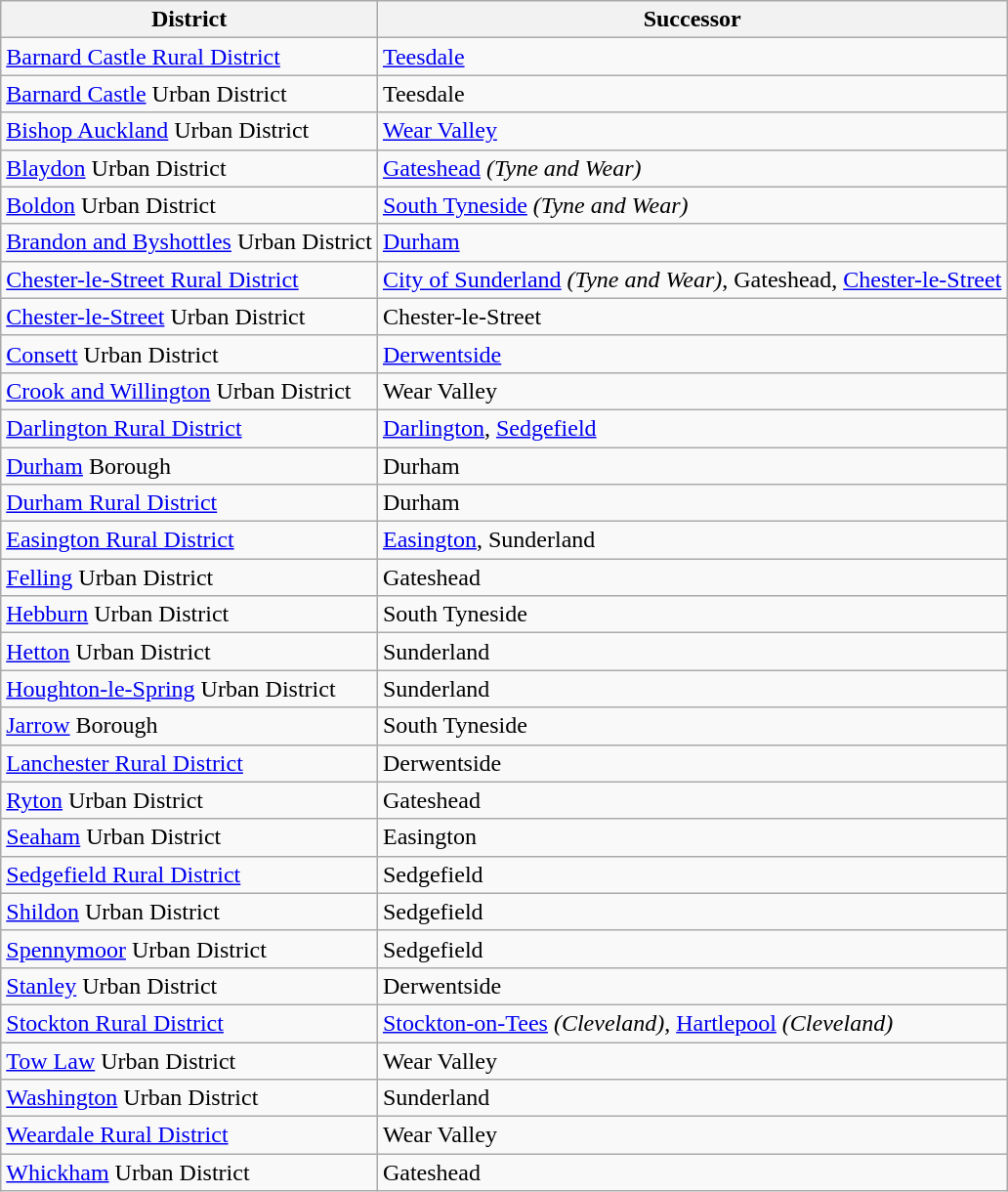<table class="wikitable">
<tr>
<th>District</th>
<th>Successor</th>
</tr>
<tr>
<td><a href='#'>Barnard Castle Rural District</a></td>
<td><a href='#'>Teesdale</a></td>
</tr>
<tr>
<td><a href='#'>Barnard Castle</a> Urban District</td>
<td>Teesdale</td>
</tr>
<tr>
<td><a href='#'>Bishop Auckland</a> Urban District</td>
<td><a href='#'>Wear Valley</a></td>
</tr>
<tr>
<td><a href='#'>Blaydon</a> Urban District</td>
<td><a href='#'>Gateshead</a> <em>(Tyne and Wear)</em></td>
</tr>
<tr>
<td><a href='#'>Boldon</a> Urban District</td>
<td><a href='#'>South Tyneside</a> <em>(Tyne and Wear)</em></td>
</tr>
<tr>
<td><a href='#'>Brandon and Byshottles</a> Urban District</td>
<td><a href='#'>Durham</a></td>
</tr>
<tr>
<td><a href='#'>Chester-le-Street Rural District</a></td>
<td><a href='#'>City of Sunderland</a> <em>(Tyne and Wear)</em>, Gateshead, <a href='#'>Chester-le-Street</a></td>
</tr>
<tr>
<td><a href='#'>Chester-le-Street</a> Urban District</td>
<td>Chester-le-Street</td>
</tr>
<tr>
<td><a href='#'>Consett</a> Urban District</td>
<td><a href='#'>Derwentside</a></td>
</tr>
<tr>
<td><a href='#'>Crook and Willington</a> Urban District</td>
<td>Wear Valley</td>
</tr>
<tr>
<td><a href='#'>Darlington Rural District</a></td>
<td><a href='#'>Darlington</a>, <a href='#'>Sedgefield</a></td>
</tr>
<tr>
<td><a href='#'>Durham</a> Borough</td>
<td>Durham</td>
</tr>
<tr>
<td><a href='#'>Durham Rural District</a></td>
<td>Durham</td>
</tr>
<tr>
<td><a href='#'>Easington Rural District</a></td>
<td><a href='#'>Easington</a>, Sunderland</td>
</tr>
<tr>
<td><a href='#'>Felling</a> Urban District</td>
<td>Gateshead</td>
</tr>
<tr>
<td><a href='#'>Hebburn</a> Urban District</td>
<td>South Tyneside</td>
</tr>
<tr>
<td><a href='#'>Hetton</a> Urban District</td>
<td>Sunderland</td>
</tr>
<tr>
<td><a href='#'>Houghton-le-Spring</a> Urban District</td>
<td>Sunderland</td>
</tr>
<tr>
<td><a href='#'>Jarrow</a> Borough</td>
<td>South Tyneside</td>
</tr>
<tr>
<td><a href='#'>Lanchester Rural District</a></td>
<td>Derwentside</td>
</tr>
<tr>
<td><a href='#'>Ryton</a> Urban District</td>
<td>Gateshead</td>
</tr>
<tr>
<td><a href='#'>Seaham</a> Urban District</td>
<td>Easington</td>
</tr>
<tr>
<td><a href='#'>Sedgefield Rural District</a></td>
<td>Sedgefield</td>
</tr>
<tr>
<td><a href='#'>Shildon</a> Urban District</td>
<td>Sedgefield</td>
</tr>
<tr>
<td><a href='#'>Spennymoor</a> Urban District</td>
<td>Sedgefield</td>
</tr>
<tr>
<td><a href='#'>Stanley</a> Urban District</td>
<td>Derwentside</td>
</tr>
<tr>
<td><a href='#'>Stockton Rural District</a></td>
<td><a href='#'>Stockton-on-Tees</a> <em>(Cleveland)</em>, <a href='#'>Hartlepool</a> <em>(Cleveland)</em></td>
</tr>
<tr>
<td><a href='#'>Tow Law</a> Urban District</td>
<td>Wear Valley</td>
</tr>
<tr>
<td><a href='#'>Washington</a> Urban District</td>
<td>Sunderland</td>
</tr>
<tr>
<td><a href='#'>Weardale Rural District</a></td>
<td>Wear Valley</td>
</tr>
<tr>
<td><a href='#'>Whickham</a> Urban District</td>
<td>Gateshead</td>
</tr>
</table>
